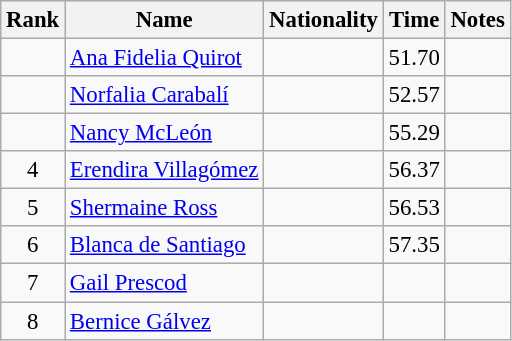<table class="wikitable sortable" style="text-align:center;font-size:95%">
<tr>
<th>Rank</th>
<th>Name</th>
<th>Nationality</th>
<th>Time</th>
<th>Notes</th>
</tr>
<tr>
<td></td>
<td align=left><a href='#'>Ana Fidelia Quirot</a></td>
<td align=left></td>
<td>51.70</td>
<td></td>
</tr>
<tr>
<td></td>
<td align=left><a href='#'>Norfalia Carabalí</a></td>
<td align=left></td>
<td>52.57</td>
<td></td>
</tr>
<tr>
<td></td>
<td align=left><a href='#'>Nancy McLeón</a></td>
<td align=left></td>
<td>55.29</td>
<td></td>
</tr>
<tr>
<td>4</td>
<td align=left><a href='#'>Erendira Villagómez</a></td>
<td align=left></td>
<td>56.37</td>
<td></td>
</tr>
<tr>
<td>5</td>
<td align=left><a href='#'>Shermaine Ross</a></td>
<td align=left></td>
<td>56.53</td>
<td></td>
</tr>
<tr>
<td>6</td>
<td align=left><a href='#'>Blanca de Santiago</a></td>
<td align=left></td>
<td>57.35</td>
<td></td>
</tr>
<tr>
<td>7</td>
<td align=left><a href='#'>Gail Prescod</a></td>
<td align=left></td>
<td></td>
<td></td>
</tr>
<tr>
<td>8</td>
<td align=left><a href='#'>Bernice Gálvez</a></td>
<td align=left></td>
<td></td>
<td></td>
</tr>
</table>
